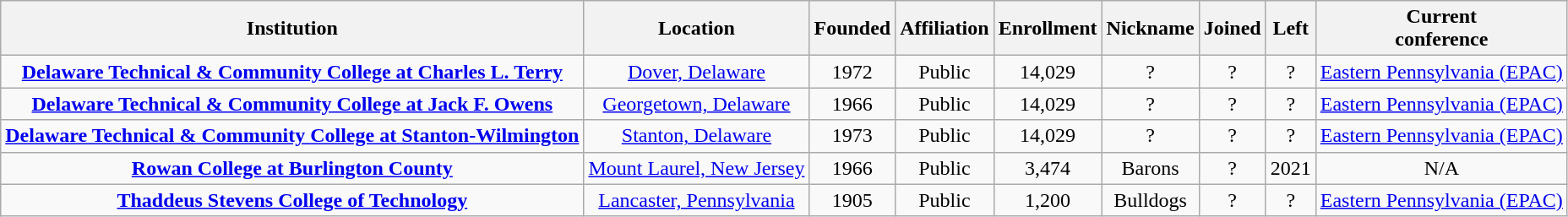<table class="wikitable sortable" style="text-align:center;">
<tr>
<th>Institution</th>
<th>Location</th>
<th>Founded</th>
<th>Affiliation</th>
<th>Enrollment</th>
<th>Nickname</th>
<th>Joined</th>
<th>Left</th>
<th>Current<br>conference</th>
</tr>
<tr>
<td><strong><a href='#'>Delaware Technical & Community College at Charles L. Terry</a></strong></td>
<td><a href='#'>Dover, Delaware</a></td>
<td>1972</td>
<td>Public</td>
<td>14,029</td>
<td>?</td>
<td>?</td>
<td>?</td>
<td><a href='#'>Eastern Pennsylvania (EPAC)</a><br></td>
</tr>
<tr>
<td><strong><a href='#'>Delaware Technical & Community College at Jack F. Owens</a></strong></td>
<td><a href='#'>Georgetown, Delaware</a></td>
<td>1966</td>
<td>Public</td>
<td>14,029</td>
<td>?</td>
<td>?</td>
<td>?</td>
<td><a href='#'>Eastern Pennsylvania (EPAC)</a><br></td>
</tr>
<tr>
<td><strong><a href='#'>Delaware Technical & Community College at Stanton-Wilmington</a></strong></td>
<td><a href='#'>Stanton, Delaware</a></td>
<td>1973</td>
<td>Public</td>
<td>14,029</td>
<td>?</td>
<td>?</td>
<td>?</td>
<td><a href='#'>Eastern Pennsylvania (EPAC)</a><br></td>
</tr>
<tr>
<td><strong><a href='#'>Rowan College at Burlington County</a></strong><br></td>
<td><a href='#'>Mount Laurel, New Jersey</a></td>
<td>1966</td>
<td>Public</td>
<td>3,474</td>
<td>Barons</td>
<td>?</td>
<td>2021</td>
<td>N/A</td>
</tr>
<tr>
<td><strong><a href='#'>Thaddeus Stevens College of Technology</a></strong><br></td>
<td><a href='#'>Lancaster, Pennsylvania</a></td>
<td>1905</td>
<td>Public</td>
<td>1,200</td>
<td>Bulldogs</td>
<td>?</td>
<td>?</td>
<td><a href='#'>Eastern Pennsylvania (EPAC)</a><br></td>
</tr>
</table>
